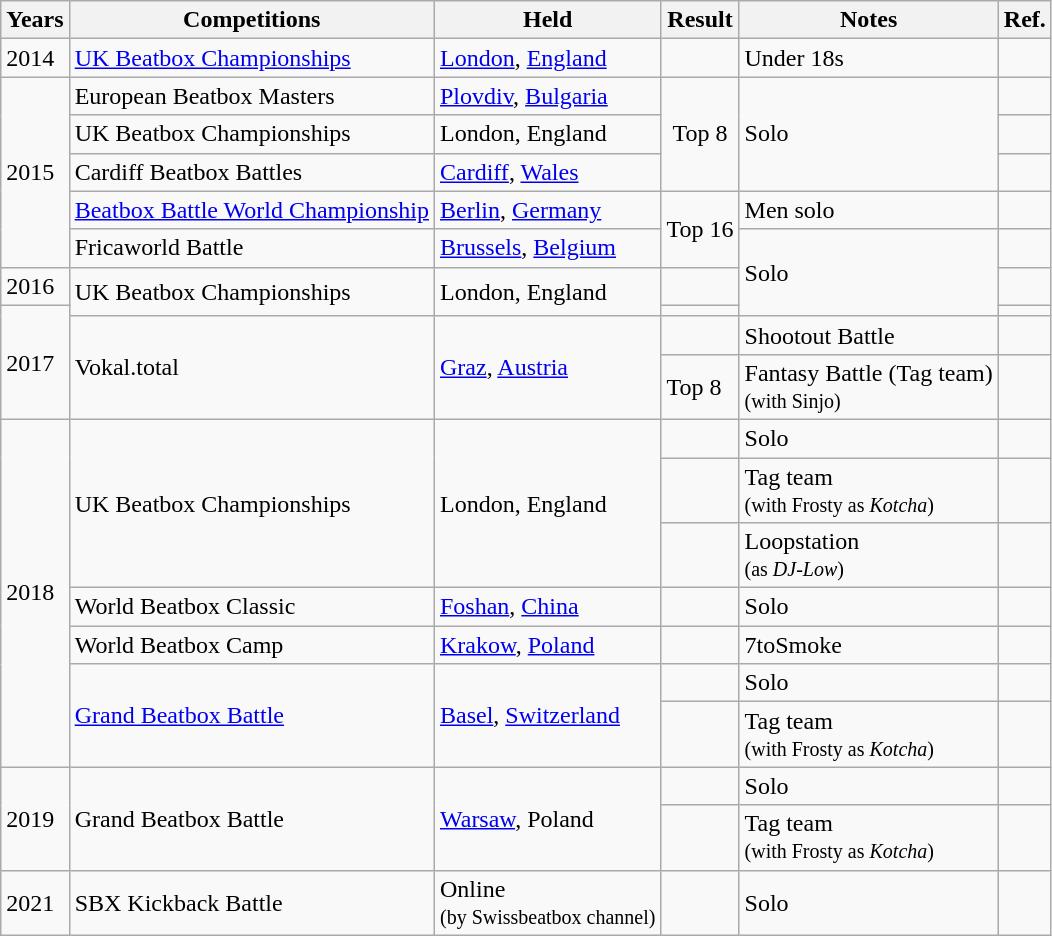<table class="wikitable">
<tr>
<th>Years</th>
<th>Competitions</th>
<th>Held</th>
<th>Result</th>
<th>Notes</th>
<th>Ref.</th>
</tr>
<tr>
<td>2014</td>
<td><a href='#'>UK Beatbox Championships</a></td>
<td><a href='#'>London</a>, <a href='#'>England</a></td>
<td></td>
<td>Under 18s</td>
<td></td>
</tr>
<tr>
<td rowspan="5">2015</td>
<td>European Beatbox Masters</td>
<td><a href='#'>Plovdiv</a>, <a href='#'>Bulgaria</a></td>
<td rowspan="3" style="text-align:center">Top 8</td>
<td rowspan="3">Solo</td>
<td></td>
</tr>
<tr>
<td>UK Beatbox Championships</td>
<td>London, England</td>
<td></td>
</tr>
<tr>
<td>Cardiff Beatbox Battles</td>
<td><a href='#'>Cardiff</a>, <a href='#'>Wales</a></td>
<td></td>
</tr>
<tr>
<td><a href='#'>Beatbox Battle World Championship</a></td>
<td><a href='#'>Berlin</a>, <a href='#'>Germany</a></td>
<td rowspan="2">Top 16</td>
<td>Men solo</td>
<td></td>
</tr>
<tr>
<td>Fricaworld Battle</td>
<td><a href='#'>Brussels</a>, <a href='#'>Belgium</a></td>
<td rowspan="3">Solo</td>
<td></td>
</tr>
<tr>
<td>2016</td>
<td rowspan="2">UK Beatbox Championships</td>
<td rowspan="2">London, England</td>
<td></td>
<td></td>
</tr>
<tr>
<td rowspan="3">2017</td>
<td></td>
<td></td>
</tr>
<tr>
<td rowspan="2">Vokal.total</td>
<td rowspan="2"><a href='#'>Graz</a>, <a href='#'>Austria</a></td>
<td></td>
<td>Shootout Battle</td>
<td></td>
</tr>
<tr>
<td>Top 8</td>
<td>Fantasy Battle (Tag team)<br><small>(with Sinjo)</small></td>
<td></td>
</tr>
<tr>
<td rowspan="7">2018</td>
<td rowspan="3">UK Beatbox Championships</td>
<td rowspan="3">London, England</td>
<td></td>
<td>Solo</td>
<td></td>
</tr>
<tr>
<td></td>
<td>Tag team<br><small>(with Frosty as <em>Kotcha</em>)</small></td>
</tr>
<tr>
<td></td>
<td>Loopstation<br><small>(as <em>DJ-Low</em>)</small></td>
<td></td>
</tr>
<tr>
<td>World Beatbox Classic</td>
<td><a href='#'>Foshan</a>, <a href='#'>China</a></td>
<td></td>
<td>Solo</td>
<td></td>
</tr>
<tr>
<td>World Beatbox Camp</td>
<td><a href='#'>Krakow</a>, <a href='#'>Poland</a></td>
<td></td>
<td>7toSmoke</td>
<td></td>
</tr>
<tr>
<td rowspan="2"><a href='#'>Grand Beatbox Battle</a></td>
<td rowspan="2"><a href='#'>Basel</a>, <a href='#'>Switzerland</a></td>
<td></td>
<td>Solo</td>
<td></td>
</tr>
<tr>
<td></td>
<td>Tag team<br><small>(with Frosty as <em>Kotcha</em>)</small></td>
<td></td>
</tr>
<tr>
<td rowspan="2">2019</td>
<td rowspan="2">Grand Beatbox Battle</td>
<td rowspan="2"><a href='#'>Warsaw</a>, Poland</td>
<td></td>
<td>Solo</td>
<td></td>
</tr>
<tr>
<td></td>
<td>Tag team<br><small>(with Frosty as <em>Kotcha</em>)<em></small></td>
<td></td>
</tr>
<tr>
<td>2021</td>
<td>SBX Kickback Battle</td>
<td Online>Online<br></em><small>(by Swissbeatbox channel)</small><em></td>
<td></td>
<td>Solo</td>
<td></td>
</tr>
</table>
